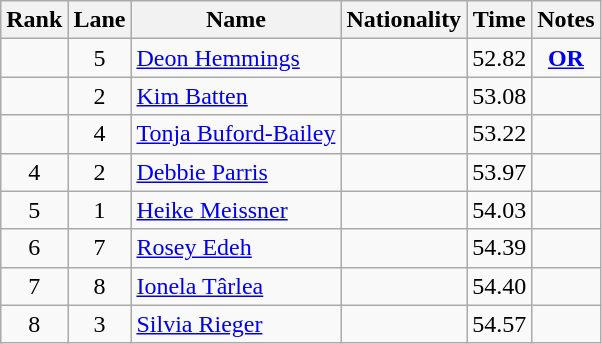<table class="wikitable sortable" style="text-align:center">
<tr>
<th>Rank</th>
<th>Lane</th>
<th>Name</th>
<th>Nationality</th>
<th>Time</th>
<th>Notes</th>
</tr>
<tr>
<td></td>
<td>5</td>
<td align=left><a href='#'>Deon Hemmings</a></td>
<td align=left></td>
<td>52.82</td>
<td><strong><a href='#'>OR</a></strong></td>
</tr>
<tr>
<td></td>
<td>2</td>
<td align=left><a href='#'>Kim Batten</a></td>
<td align=left></td>
<td>53.08</td>
<td></td>
</tr>
<tr>
<td></td>
<td>4</td>
<td align=left><a href='#'>Tonja Buford-Bailey</a></td>
<td align=left></td>
<td>53.22</td>
<td></td>
</tr>
<tr>
<td>4</td>
<td>2</td>
<td align=left><a href='#'>Debbie Parris</a></td>
<td align=left></td>
<td>53.97</td>
<td></td>
</tr>
<tr>
<td>5</td>
<td>1</td>
<td align=left><a href='#'>Heike Meissner</a></td>
<td align=left></td>
<td>54.03</td>
<td></td>
</tr>
<tr>
<td>6</td>
<td>7</td>
<td align=left><a href='#'>Rosey Edeh</a></td>
<td align=left></td>
<td>54.39</td>
<td></td>
</tr>
<tr>
<td>7</td>
<td>8</td>
<td align=left><a href='#'>Ionela Târlea</a></td>
<td align=left></td>
<td>54.40</td>
<td></td>
</tr>
<tr>
<td>8</td>
<td>3</td>
<td align=left><a href='#'>Silvia Rieger</a></td>
<td align=left></td>
<td>54.57</td>
<td></td>
</tr>
</table>
